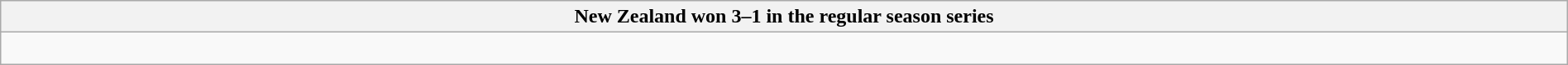<table class="wikitable collapsible collapsed" style="width:100%">
<tr>
<th>New Zealand won 3–1 in the regular season series</th>
</tr>
<tr>
<td><br>


</td>
</tr>
</table>
